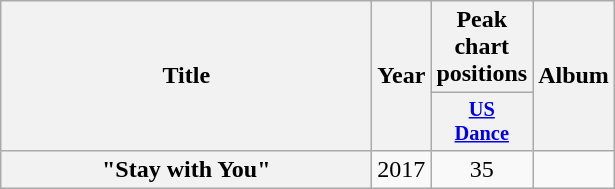<table class="wikitable plainrowheaders" style="text-align:center;">
<tr>
<th scope="col" rowspan="2" style="width:15em;">Title</th>
<th scope="col" rowspan="2" style="width:1em;">Year</th>
<th scope="col">Peak chart positions</th>
<th scope="col" rowspan="2">Album</th>
</tr>
<tr>
<th scope="col" style="width:3em;font-size:85%;"><a href='#'>US<br>Dance</a></th>
</tr>
<tr>
<th scope="row">"Stay with You"<br></th>
<td>2017</td>
<td>35<br></td>
<td></td>
</tr>
</table>
